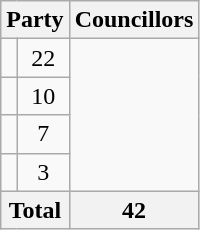<table class="wikitable">
<tr>
<th colspan=2>Party</th>
<th>Councillors</th>
</tr>
<tr>
<td></td>
<td align=center>22</td>
</tr>
<tr>
<td></td>
<td align=center>10</td>
</tr>
<tr>
<td></td>
<td align=center>7</td>
</tr>
<tr>
<td></td>
<td align=center>3</td>
</tr>
<tr>
<th colspan=2>Total</th>
<th align=center>42</th>
</tr>
</table>
